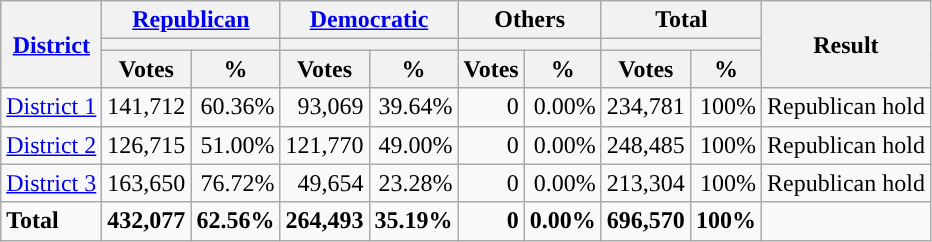<table class="wikitable plainrowheaders sortable" style="font-size:100%; text-align:right;">
<tr>
<th scope=col rowspan=3><a href='#'>District</a></th>
<th scope=col colspan=2><a href='#'>Republican</a></th>
<th scope=col colspan=2><a href='#'>Democratic</a></th>
<th scope=col colspan=2>Others</th>
<th scope=col colspan=2>Total</th>
<th scope=col rowspan=3>Result</th>
</tr>
<tr>
<th scope=col colspan=2 style="background:"></th>
<th scope=col colspan=2 style="background:"></th>
<th scope=col colspan=2></th>
<th scope=col colspan=2></th>
</tr>
<tr>
<th scope=col data-sort-type="number">Votes</th>
<th scope=col data-sort-type="number">%</th>
<th scope=col data-sort-type="number">Votes</th>
<th scope=col data-sort-type="number">%</th>
<th scope=col data-sort-type="number">Votes</th>
<th scope=col data-sort-type="number">%</th>
<th scope=col data-sort-type="number">Votes</th>
<th scope=col data-sort-type="number">%</th>
</tr>
<tr>
<td align=left><a href='#'>District 1</a></td>
<td>141,712</td>
<td>60.36%</td>
<td>93,069</td>
<td>39.64%</td>
<td>0</td>
<td>0.00%</td>
<td>234,781</td>
<td>100%</td>
<td align=left>Republican hold</td>
</tr>
<tr>
<td align=left><a href='#'>District 2</a></td>
<td>126,715</td>
<td>51.00%</td>
<td>121,770</td>
<td>49.00%</td>
<td>0</td>
<td>0.00%</td>
<td>248,485</td>
<td>100%</td>
<td align=left>Republican hold</td>
</tr>
<tr>
<td align=left><a href='#'>District 3</a></td>
<td>163,650</td>
<td>76.72%</td>
<td>49,654</td>
<td>23.28%</td>
<td>0</td>
<td>0.00%</td>
<td>213,304</td>
<td>100%</td>
<td align=left>Republican hold</td>
</tr>
<tr class="sortbottom" style="font-weight:bold">
<td align=left>Total</td>
<td>432,077</td>
<td>62.56%</td>
<td>264,493</td>
<td>35.19%</td>
<td>0</td>
<td>0.00%</td>
<td>696,570</td>
<td>100%</td>
<td></td>
</tr>
</table>
